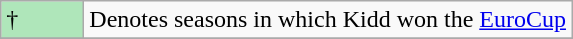<table class="wikitable">
<tr>
<td style="background:#AFE6BA; width:3em;">†</td>
<td>Denotes seasons in which Kidd won the <a href='#'>EuroCup</a></td>
</tr>
<tr>
</tr>
</table>
